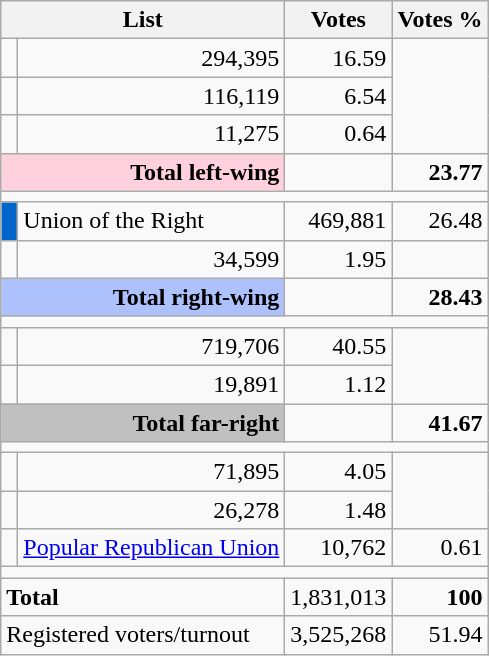<table class=wikitable style=text-align:right>
<tr>
<th colspan=2>List</th>
<th>Votes</th>
<th>Votes %</th>
</tr>
<tr>
<td></td>
<td>294,395</td>
<td>16.59</td>
</tr>
<tr>
<td></td>
<td>116,119</td>
<td>6.54</td>
</tr>
<tr>
<td></td>
<td>11,275</td>
<td>0.64</td>
</tr>
<tr>
<td colspan=2 style="background-color:#ffd1dc"><strong>Total left-wing</strong></td>
<td style="text-align: right" style="background-color:#ffd1dc"><strong></strong></td>
<td style="text-align: right" style="background-color:#ffd1dc"><strong>23.77</strong></td>
</tr>
<tr>
<td colspan=7></td>
</tr>
<tr>
<td bgcolor="#0066CC"> </td>
<td align=left>Union of the Right</td>
<td>469,881</td>
<td>26.48</td>
</tr>
<tr>
<td></td>
<td>34,599</td>
<td>1.95</td>
</tr>
<tr>
<td colspan=2 style="background-color:#ADC1FD"><strong>Total right-wing</strong></td>
<td style="text-align: right" style="background-color:#ADC1FD"><strong></strong></td>
<td style="text-align: right" style="background-color:#ADC1FD"><strong>28.43</strong></td>
</tr>
<tr>
<td colspan=7></td>
</tr>
<tr>
<td></td>
<td>719,706</td>
<td>40.55</td>
</tr>
<tr>
<td></td>
<td>19,891</td>
<td>1.12</td>
</tr>
<tr>
<td colspan=2 style="background-color:#C0C0C0"><strong>Total far-right</strong></td>
<td style="text-align: right" style="background-color:#C0C0C0"><strong></strong></td>
<td style="text-align: right" style="background-color:#C0C0C0"><strong>41.67</strong></td>
</tr>
<tr>
<td colspan=7></td>
</tr>
<tr>
<td></td>
<td>71,895</td>
<td>4.05</td>
</tr>
<tr>
<td></td>
<td>26,278</td>
<td>1.48</td>
</tr>
<tr>
<td></td>
<td align=left><a href='#'>Popular Republican Union</a></td>
<td>10,762</td>
<td>0.61</td>
</tr>
<tr>
<td colspan=4></td>
</tr>
<tr>
<td colspan=2 align=left><strong>Total</strong></td>
<td>1,831,013</td>
<td><strong>100</strong></td>
</tr>
<tr>
<td colspan=2 align=left>Registered voters/turnout</td>
<td>3,525,268</td>
<td>51.94</td>
</tr>
</table>
